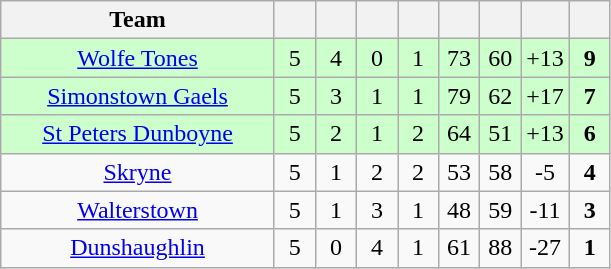<table class="wikitable" style="text-align:center">
<tr>
<th style="width:175px;">Team</th>
<th width="20"></th>
<th width="20"></th>
<th width="20"></th>
<th width="20"></th>
<th width="20"></th>
<th width="20"></th>
<th width="20"></th>
<th width="20"></th>
</tr>
<tr style="background:#cfc;">
<td><a href='#'>Wolfe Tones</a></td>
<td>5</td>
<td>4</td>
<td>0</td>
<td>1</td>
<td>73</td>
<td>60</td>
<td>+13</td>
<td><strong>9</strong></td>
</tr>
<tr style="background:#cfc;">
<td><a href='#'>Simonstown Gaels</a></td>
<td>5</td>
<td>3</td>
<td>1</td>
<td>1</td>
<td>79</td>
<td>62</td>
<td>+17</td>
<td><strong>7</strong></td>
</tr>
<tr style="background:#cfc;">
<td><a href='#'>St Peters Dunboyne</a></td>
<td>5</td>
<td>2</td>
<td>1</td>
<td>2</td>
<td>64</td>
<td>51</td>
<td>+13</td>
<td><strong>6</strong></td>
</tr>
<tr>
<td><a href='#'>Skryne</a></td>
<td>5</td>
<td>1</td>
<td>2</td>
<td>2</td>
<td>53</td>
<td>58</td>
<td>-5</td>
<td><strong>4</strong></td>
</tr>
<tr>
<td><a href='#'>Walterstown</a></td>
<td>5</td>
<td>1</td>
<td>3</td>
<td>1</td>
<td>48</td>
<td>59</td>
<td>-11</td>
<td><strong>3</strong></td>
</tr>
<tr>
<td><a href='#'>Dunshaughlin</a></td>
<td>5</td>
<td>0</td>
<td>4</td>
<td>1</td>
<td>61</td>
<td>88</td>
<td>-27</td>
<td><strong>1</strong></td>
</tr>
</table>
